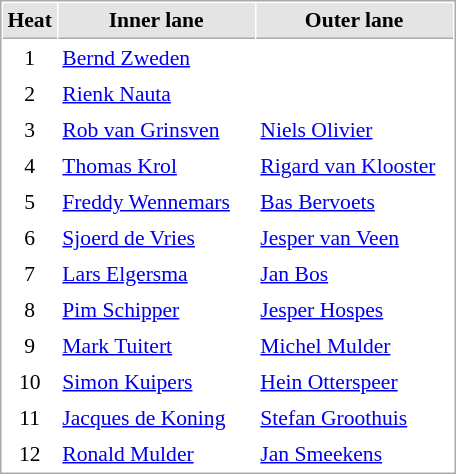<table cellspacing="1" cellpadding="3" style="border:1px solid #AAAAAA;font-size:90%">
<tr bgcolor="#E4E4E4">
<th style="border-bottom:1px solid #AAAAAA" width=15>Heat</th>
<th style="border-bottom:1px solid #AAAAAA" width=125>Inner lane</th>
<th style="border-bottom:1px solid #AAAAAA" width=125>Outer lane</th>
</tr>
<tr>
<td align=center>1</td>
<td><a href='#'>Bernd Zweden</a></td>
<td></td>
</tr>
<tr>
<td align=center>2</td>
<td><a href='#'>Rienk Nauta</a></td>
<td></td>
</tr>
<tr>
<td align=center>3</td>
<td><a href='#'>Rob van Grinsven</a></td>
<td><a href='#'>Niels Olivier</a></td>
</tr>
<tr>
<td align=center>4</td>
<td><a href='#'>Thomas Krol</a></td>
<td><a href='#'>Rigard van Klooster</a></td>
</tr>
<tr>
<td align=center>5</td>
<td><a href='#'>Freddy Wennemars</a></td>
<td><a href='#'>Bas Bervoets</a></td>
</tr>
<tr>
<td align=center>6</td>
<td><a href='#'>Sjoerd de Vries</a></td>
<td><a href='#'>Jesper van Veen</a></td>
</tr>
<tr>
<td align=center>7</td>
<td><a href='#'>Lars Elgersma</a></td>
<td><a href='#'>Jan Bos</a></td>
</tr>
<tr>
<td align=center>8</td>
<td><a href='#'>Pim Schipper</a></td>
<td><a href='#'>Jesper Hospes</a></td>
</tr>
<tr>
<td align=center>9</td>
<td><a href='#'>Mark Tuitert</a></td>
<td><a href='#'>Michel Mulder</a></td>
</tr>
<tr>
<td align=center>10</td>
<td><a href='#'>Simon Kuipers</a></td>
<td><a href='#'>Hein Otterspeer</a></td>
</tr>
<tr>
<td align=center>11</td>
<td><a href='#'>Jacques de Koning</a></td>
<td><a href='#'>Stefan Groothuis</a></td>
</tr>
<tr>
<td align=center>12</td>
<td><a href='#'>Ronald Mulder</a></td>
<td><a href='#'>Jan Smeekens</a></td>
</tr>
</table>
